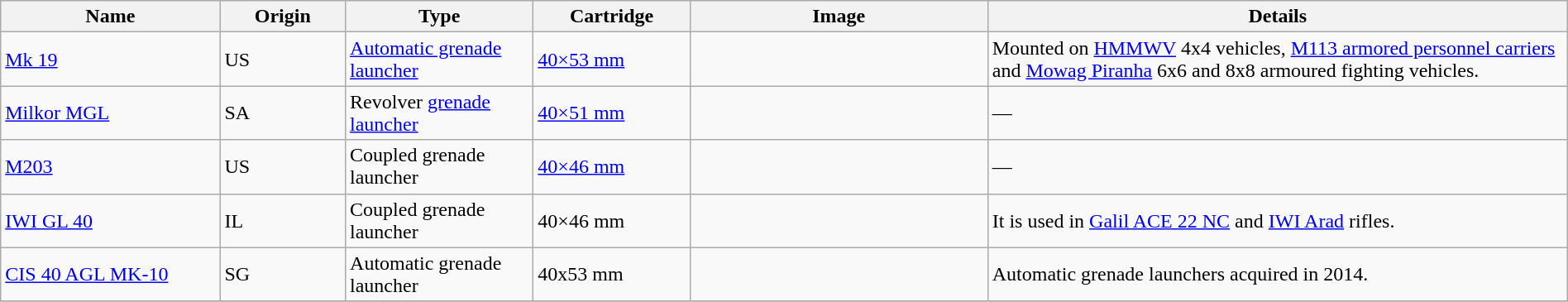<table class="wikitable" border="0" style="width:100%">
<tr>
<th style="text-align: center; width:14%;">Name</th>
<th style="text-align: center; width:8%;">Origin</th>
<th style="text-align: center; width:12%;">Type</th>
<th style="text-align: center; width:10%;">Cartridge</th>
<th style="text-align: center; width:19%;">Image</th>
<th style="text-align: center; width:37%;">Details</th>
</tr>
<tr>
<td><a href='#'>Mk 19</a></td>
<td> US</td>
<td><a href='#'>Automatic grenade launcher</a></td>
<td><a href='#'>40×53 mm</a></td>
<td></td>
<td>Mounted on <a href='#'>HMMWV</a> 4x4 vehicles, <a href='#'>M113 armored personnel carriers</a> and <a href='#'>Mowag Piranha</a> 6x6 and 8x8 armoured fighting vehicles.</td>
</tr>
<tr>
<td><a href='#'>Milkor MGL</a></td>
<td> SA</td>
<td>Revolver <a href='#'>grenade launcher</a></td>
<td><a href='#'>40×51 mm</a></td>
<td></td>
<td>—</td>
</tr>
<tr>
<td><a href='#'>M203</a></td>
<td> US</td>
<td>Coupled grenade launcher</td>
<td><a href='#'>40×46 mm</a></td>
<td></td>
<td>—</td>
</tr>
<tr>
<td><a href='#'>IWI GL 40</a></td>
<td> IL</td>
<td>Coupled grenade launcher</td>
<td>40×46 mm</td>
<td></td>
<td>It is used in <a href='#'>Galil ACE 22 NC</a> and <a href='#'>IWI Arad</a> rifles.</td>
</tr>
<tr>
<td><a href='#'>CIS 40 AGL MK-10</a></td>
<td> SG</td>
<td>Automatic grenade launcher</td>
<td>40x53 mm</td>
<td></td>
<td>Automatic grenade launchers acquired in 2014.</td>
</tr>
<tr>
</tr>
</table>
